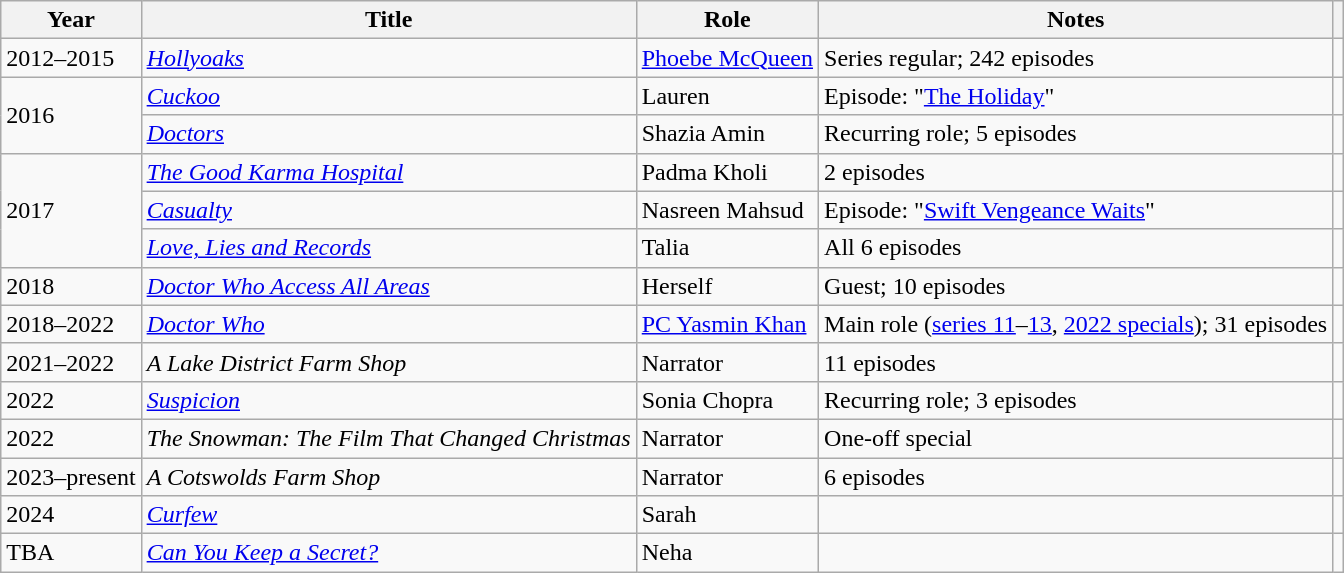<table class="wikitable sortable">
<tr>
<th>Year</th>
<th>Title</th>
<th>Role</th>
<th class="unsortable">Notes</th>
<th class="unsortable"></th>
</tr>
<tr>
<td>2012–2015</td>
<td><em><a href='#'>Hollyoaks</a></em></td>
<td><a href='#'>Phoebe McQueen</a></td>
<td>Series regular; 242 episodes</td>
<td style = "text-align: center;"></td>
</tr>
<tr>
<td rowspan="2">2016</td>
<td><em><a href='#'>Cuckoo</a></em></td>
<td>Lauren</td>
<td>Episode: "<a href='#'>The Holiday</a>"</td>
<td style = "text-align: center;"></td>
</tr>
<tr>
<td><em><a href='#'>Doctors</a></em></td>
<td>Shazia Amin</td>
<td>Recurring role; 5 episodes</td>
<td style = "text-align: center;"></td>
</tr>
<tr>
<td rowspan="3">2017</td>
<td><em><a href='#'>The Good Karma Hospital</a></em></td>
<td>Padma Kholi</td>
<td>2 episodes</td>
<td style = "text-align: center;"></td>
</tr>
<tr>
<td><em><a href='#'>Casualty</a></em></td>
<td>Nasreen Mahsud</td>
<td>Episode: "<a href='#'>Swift Vengeance Waits</a>"</td>
<td style = "text-align: center;"></td>
</tr>
<tr>
<td><em><a href='#'>Love, Lies and Records</a></em></td>
<td>Talia</td>
<td>All 6 episodes</td>
<td style = "text-align: center;"></td>
</tr>
<tr>
<td>2018</td>
<td><em><a href='#'>Doctor Who Access All Areas</a></em></td>
<td>Herself</td>
<td>Guest; 10 episodes</td>
<td style="text-align: center;"></td>
</tr>
<tr>
<td>2018–2022</td>
<td><em><a href='#'>Doctor Who</a></em></td>
<td><a href='#'>PC Yasmin Khan</a></td>
<td>Main role (<a href='#'>series 11</a>–<a href='#'>13</a>, <a href='#'>2022 specials</a>); 31 episodes</td>
<td style = "text-align: center;"></td>
</tr>
<tr>
<td>2021–2022</td>
<td><em>A Lake District Farm Shop</em></td>
<td>Narrator</td>
<td>11 episodes</td>
<td></td>
</tr>
<tr>
<td>2022</td>
<td><em><a href='#'>Suspicion</a></em></td>
<td>Sonia Chopra</td>
<td>Recurring role; 3 episodes</td>
<td style = "text-align: center;"></td>
</tr>
<tr>
<td>2022</td>
<td><em>The Snowman: The Film That Changed Christmas</em></td>
<td>Narrator</td>
<td>One-off special</td>
<td></td>
</tr>
<tr>
<td>2023–present</td>
<td><em>A Cotswolds Farm Shop</em></td>
<td>Narrator</td>
<td>6 episodes</td>
<td></td>
</tr>
<tr>
<td>2024</td>
<td><em><a href='#'>Curfew</a></em></td>
<td>Sarah</td>
<td></td>
<td></td>
</tr>
<tr>
<td>TBA</td>
<td><em><a href='#'>Can You Keep a Secret?</a></em></td>
<td>Neha</td>
<td></td>
<td></td>
</tr>
</table>
